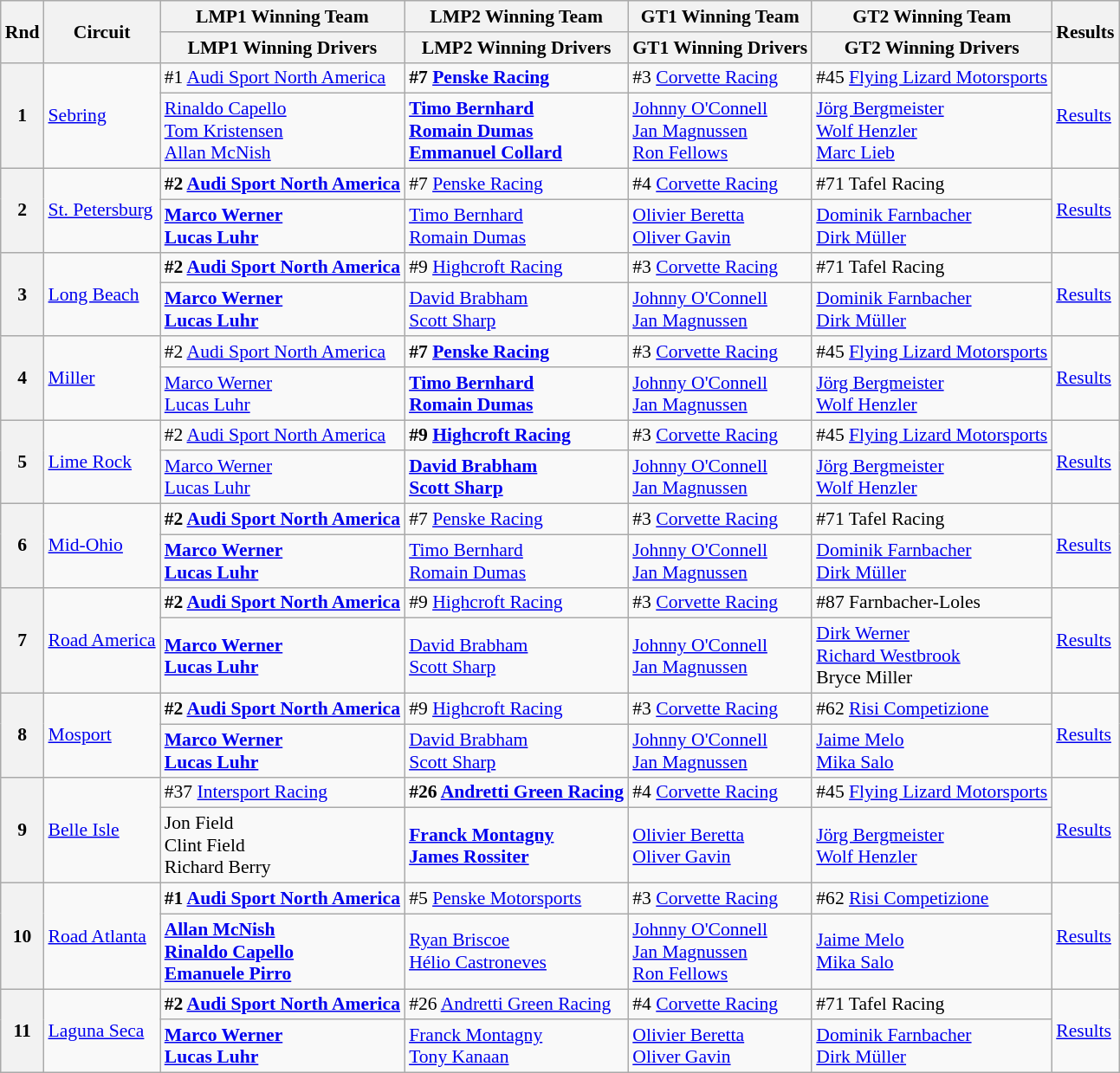<table class="wikitable" style="font-size: 90%;">
<tr>
<th rowspan=2>Rnd</th>
<th rowspan=2>Circuit</th>
<th>LMP1 Winning Team</th>
<th>LMP2 Winning Team</th>
<th>GT1 Winning Team</th>
<th>GT2 Winning Team</th>
<th rowspan=2>Results</th>
</tr>
<tr>
<th>LMP1 Winning Drivers</th>
<th>LMP2 Winning Drivers</th>
<th>GT1 Winning Drivers</th>
<th>GT2 Winning Drivers</th>
</tr>
<tr>
<th rowspan=2>1</th>
<td rowspan=2><a href='#'>Sebring</a></td>
<td> #1 <a href='#'>Audi Sport North America</a></td>
<td> <strong>#7 <a href='#'>Penske Racing</a></strong></td>
<td> #3 <a href='#'>Corvette Racing</a></td>
<td> #45 <a href='#'>Flying Lizard Motorsports</a></td>
<td rowspan=2><a href='#'>Results</a></td>
</tr>
<tr>
<td> <a href='#'>Rinaldo Capello</a><br> <a href='#'>Tom Kristensen</a><br> <a href='#'>Allan McNish</a></td>
<td><strong> <a href='#'>Timo Bernhard</a><br> <a href='#'>Romain Dumas</a><br> <a href='#'>Emmanuel Collard</a></strong></td>
<td> <a href='#'>Johnny O'Connell</a><br> <a href='#'>Jan Magnussen</a><br> <a href='#'>Ron Fellows</a></td>
<td> <a href='#'>Jörg Bergmeister</a><br> <a href='#'>Wolf Henzler</a><br> <a href='#'>Marc Lieb</a></td>
</tr>
<tr>
<th rowspan=2>2</th>
<td rowspan=2><a href='#'>St. Petersburg</a></td>
<td> <strong>#2 <a href='#'>Audi Sport North America</a></strong></td>
<td> #7 <a href='#'>Penske Racing</a></td>
<td> #4 <a href='#'>Corvette Racing</a></td>
<td> #71 Tafel Racing</td>
<td rowspan=2><a href='#'>Results</a></td>
</tr>
<tr>
<td><strong> <a href='#'>Marco Werner</a><br> <a href='#'>Lucas Luhr</a></strong></td>
<td> <a href='#'>Timo Bernhard</a><br> <a href='#'>Romain Dumas</a></td>
<td> <a href='#'>Olivier Beretta</a><br> <a href='#'>Oliver Gavin</a></td>
<td> <a href='#'>Dominik Farnbacher</a><br> <a href='#'>Dirk Müller</a></td>
</tr>
<tr>
<th rowspan=2>3</th>
<td rowspan=2><a href='#'>Long Beach</a></td>
<td><strong> #2 <a href='#'>Audi Sport North America</a></strong></td>
<td> #9 <a href='#'>Highcroft Racing</a></td>
<td> #3 <a href='#'>Corvette Racing</a></td>
<td> #71 Tafel Racing</td>
<td rowspan=2><a href='#'>Results</a></td>
</tr>
<tr>
<td><strong> <a href='#'>Marco Werner</a><br> <a href='#'>Lucas Luhr</a></strong></td>
<td> <a href='#'>David Brabham</a><br> <a href='#'>Scott Sharp</a></td>
<td> <a href='#'>Johnny O'Connell</a><br> <a href='#'>Jan Magnussen</a></td>
<td> <a href='#'>Dominik Farnbacher</a><br> <a href='#'>Dirk Müller</a></td>
</tr>
<tr>
<th rowspan=2>4</th>
<td rowspan=2><a href='#'>Miller</a></td>
<td> #2 <a href='#'>Audi Sport North America</a></td>
<td><strong> #7 <a href='#'>Penske Racing</a></strong></td>
<td> #3 <a href='#'>Corvette Racing</a></td>
<td> #45 <a href='#'>Flying Lizard Motorsports</a></td>
<td rowspan=2><a href='#'>Results</a></td>
</tr>
<tr>
<td> <a href='#'>Marco Werner</a><br> <a href='#'>Lucas Luhr</a></td>
<td><strong> <a href='#'>Timo Bernhard</a><br> <a href='#'>Romain Dumas</a></strong></td>
<td> <a href='#'>Johnny O'Connell</a><br> <a href='#'>Jan Magnussen</a></td>
<td> <a href='#'>Jörg Bergmeister</a><br> <a href='#'>Wolf Henzler</a></td>
</tr>
<tr>
<th rowspan=2>5</th>
<td rowspan=2><a href='#'>Lime Rock</a></td>
<td> #2 <a href='#'>Audi Sport North America</a></td>
<td><strong> #9 <a href='#'>Highcroft Racing</a></strong></td>
<td> #3 <a href='#'>Corvette Racing</a></td>
<td> #45 <a href='#'>Flying Lizard Motorsports</a></td>
<td rowspan=2><a href='#'>Results</a></td>
</tr>
<tr>
<td> <a href='#'>Marco Werner</a><br> <a href='#'>Lucas Luhr</a></td>
<td><strong> <a href='#'>David Brabham</a><br> <a href='#'>Scott Sharp</a></strong></td>
<td> <a href='#'>Johnny O'Connell</a><br> <a href='#'>Jan Magnussen</a></td>
<td> <a href='#'>Jörg Bergmeister</a><br> <a href='#'>Wolf Henzler</a></td>
</tr>
<tr>
<th rowspan=2>6</th>
<td rowspan=2><a href='#'>Mid-Ohio</a></td>
<td><strong> #2 <a href='#'>Audi Sport North America</a></strong></td>
<td> #7 <a href='#'>Penske Racing</a></td>
<td> #3 <a href='#'>Corvette Racing</a></td>
<td> #71 Tafel Racing</td>
<td rowspan=2><a href='#'>Results</a></td>
</tr>
<tr>
<td><strong> <a href='#'>Marco Werner</a><br> <a href='#'>Lucas Luhr</a></strong></td>
<td> <a href='#'>Timo Bernhard</a><br> <a href='#'>Romain Dumas</a></td>
<td> <a href='#'>Johnny O'Connell</a><br> <a href='#'>Jan Magnussen</a></td>
<td> <a href='#'>Dominik Farnbacher</a><br> <a href='#'>Dirk Müller</a></td>
</tr>
<tr>
<th rowspan=2>7</th>
<td rowspan=2><a href='#'>Road America</a></td>
<td><strong> #2 <a href='#'>Audi Sport North America</a></strong></td>
<td> #9 <a href='#'>Highcroft Racing</a></td>
<td> #3 <a href='#'>Corvette Racing</a></td>
<td> #87 Farnbacher-Loles</td>
<td rowspan=2><a href='#'>Results</a></td>
</tr>
<tr>
<td><strong> <a href='#'>Marco Werner</a><br> <a href='#'>Lucas Luhr</a></strong></td>
<td> <a href='#'>David Brabham</a><br> <a href='#'>Scott Sharp</a></td>
<td> <a href='#'>Johnny O'Connell</a><br> <a href='#'>Jan Magnussen</a></td>
<td> <a href='#'>Dirk Werner</a><br> <a href='#'>Richard Westbrook</a><br> Bryce Miller</td>
</tr>
<tr>
<th rowspan=2>8</th>
<td rowspan=2><a href='#'>Mosport</a></td>
<td><strong> #2 <a href='#'>Audi Sport North America</a></strong></td>
<td> #9 <a href='#'>Highcroft Racing</a></td>
<td> #3 <a href='#'>Corvette Racing</a></td>
<td> #62 <a href='#'>Risi Competizione</a></td>
<td rowspan=2><a href='#'>Results</a></td>
</tr>
<tr>
<td><strong> <a href='#'>Marco Werner</a><br> <a href='#'>Lucas Luhr</a></strong></td>
<td> <a href='#'>David Brabham</a><br> <a href='#'>Scott Sharp</a></td>
<td> <a href='#'>Johnny O'Connell</a><br> <a href='#'>Jan Magnussen</a></td>
<td> <a href='#'>Jaime Melo</a><br> <a href='#'>Mika Salo</a></td>
</tr>
<tr>
<th rowspan=2>9</th>
<td rowspan=2><a href='#'>Belle Isle</a></td>
<td> #37 <a href='#'>Intersport Racing</a></td>
<td><strong> #26 <a href='#'>Andretti Green Racing</a></strong></td>
<td> #4 <a href='#'>Corvette Racing</a></td>
<td> #45 <a href='#'>Flying Lizard Motorsports</a></td>
<td rowspan=2><a href='#'>Results</a></td>
</tr>
<tr>
<td> Jon Field<br> Clint Field<br> Richard Berry</td>
<td><strong> <a href='#'>Franck Montagny</a><br> <a href='#'>James Rossiter</a></strong></td>
<td> <a href='#'>Olivier Beretta</a><br> <a href='#'>Oliver Gavin</a></td>
<td> <a href='#'>Jörg Bergmeister</a><br> <a href='#'>Wolf Henzler</a></td>
</tr>
<tr>
<th rowspan=2>10</th>
<td rowspan=2><a href='#'>Road Atlanta</a></td>
<td><strong> #1 <a href='#'>Audi Sport North America</a></strong></td>
<td> #5 <a href='#'>Penske Motorsports</a></td>
<td> #3 <a href='#'>Corvette Racing</a></td>
<td> #62 <a href='#'>Risi Competizione</a></td>
<td rowspan=2><a href='#'>Results</a></td>
</tr>
<tr>
<td><strong> <a href='#'>Allan McNish</a><br> <a href='#'>Rinaldo Capello</a><br> <a href='#'>Emanuele Pirro</a></strong></td>
<td> <a href='#'>Ryan Briscoe</a><br> <a href='#'>Hélio Castroneves</a></td>
<td> <a href='#'>Johnny O'Connell</a><br> <a href='#'>Jan Magnussen</a><br> <a href='#'>Ron Fellows</a></td>
<td> <a href='#'>Jaime Melo</a><br> <a href='#'>Mika Salo</a></td>
</tr>
<tr>
<th rowspan=2>11</th>
<td rowspan=2><a href='#'>Laguna Seca</a></td>
<td><strong> #2 <a href='#'>Audi Sport North America</a></strong></td>
<td> #26 <a href='#'>Andretti Green Racing</a></td>
<td> #4 <a href='#'>Corvette Racing</a></td>
<td> #71 Tafel Racing</td>
<td rowspan=2><a href='#'>Results</a></td>
</tr>
<tr>
<td><strong> <a href='#'>Marco Werner</a><br> <a href='#'>Lucas Luhr</a></strong></td>
<td> <a href='#'>Franck Montagny</a><br> <a href='#'>Tony Kanaan</a></td>
<td> <a href='#'>Olivier Beretta</a><br> <a href='#'>Oliver Gavin</a></td>
<td> <a href='#'>Dominik Farnbacher</a><br> <a href='#'>Dirk Müller</a></td>
</tr>
</table>
